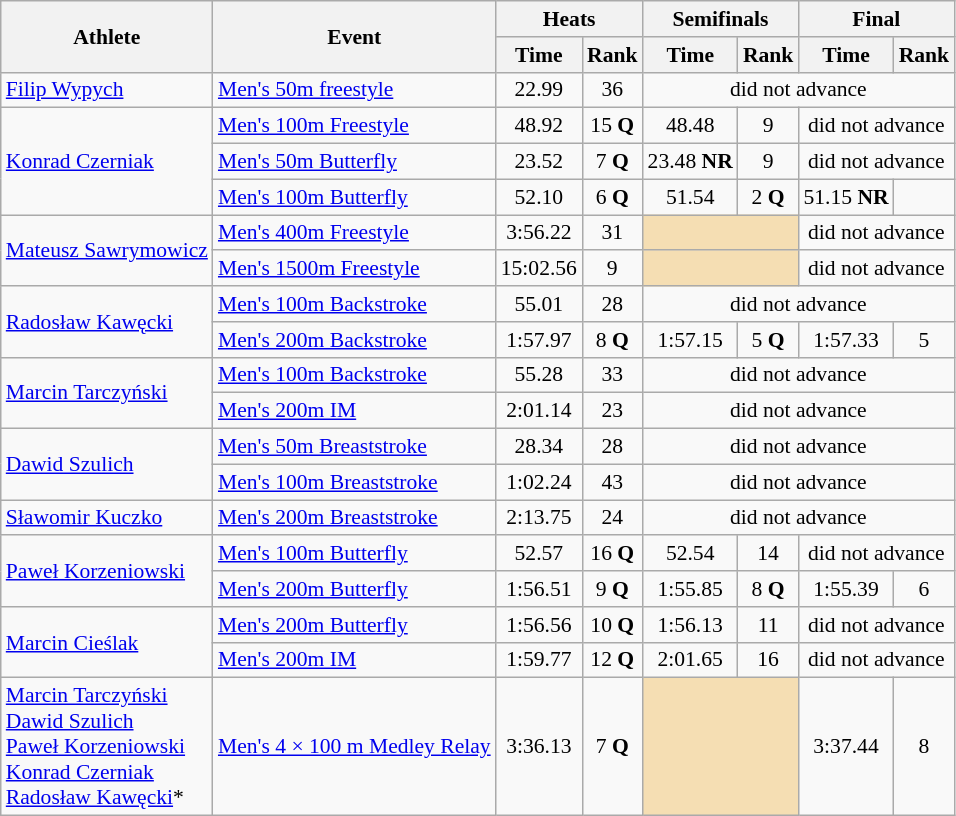<table class=wikitable style="font-size:90%">
<tr>
<th rowspan="2">Athlete</th>
<th rowspan="2">Event</th>
<th colspan="2">Heats</th>
<th colspan="2">Semifinals</th>
<th colspan="2">Final</th>
</tr>
<tr>
<th>Time</th>
<th>Rank</th>
<th>Time</th>
<th>Rank</th>
<th>Time</th>
<th>Rank</th>
</tr>
<tr>
<td rowspan="1"><a href='#'>Filip Wypych</a></td>
<td><a href='#'>Men's 50m freestyle</a></td>
<td align=center>22.99</td>
<td align=center>36</td>
<td align=center colspan=4>did not advance</td>
</tr>
<tr>
<td rowspan="3"><a href='#'>Konrad Czerniak</a></td>
<td><a href='#'>Men's 100m Freestyle</a></td>
<td align=center>48.92</td>
<td align=center>15 <strong>Q</strong></td>
<td align=center>48.48</td>
<td align=center>9</td>
<td align=center colspan=2>did not advance</td>
</tr>
<tr>
<td><a href='#'>Men's 50m Butterfly</a></td>
<td align=center>23.52</td>
<td align=center>7 <strong>Q</strong></td>
<td align=center>23.48 <strong>NR</strong></td>
<td align=center>9</td>
<td align=center colspan=2>did not advance</td>
</tr>
<tr>
<td><a href='#'>Men's 100m Butterfly</a></td>
<td align=center>52.10</td>
<td align=center>6 <strong>Q</strong></td>
<td align=center>51.54</td>
<td align=center>2 <strong>Q</strong></td>
<td align=center>51.15 <strong>NR</strong></td>
<td align=center></td>
</tr>
<tr>
<td rowspan="2"><a href='#'>Mateusz Sawrymowicz</a></td>
<td><a href='#'>Men's 400m Freestyle</a></td>
<td align=center>3:56.22</td>
<td align=center>31</td>
<td colspan= 2 bgcolor="wheat"></td>
<td align=center colspan=2>did not advance</td>
</tr>
<tr>
<td><a href='#'>Men's 1500m Freestyle</a></td>
<td align=center>15:02.56</td>
<td align=center>9</td>
<td colspan= 2 bgcolor="wheat"></td>
<td align=center colspan=2>did not advance</td>
</tr>
<tr>
<td rowspan="2"><a href='#'>Radosław Kawęcki</a></td>
<td><a href='#'>Men's 100m Backstroke</a></td>
<td align=center>55.01</td>
<td align=center>28</td>
<td align=center colspan=4>did not advance</td>
</tr>
<tr>
<td><a href='#'>Men's 200m Backstroke</a></td>
<td align=center>1:57.97</td>
<td align=center>8 <strong>Q</strong></td>
<td align=center>1:57.15</td>
<td align=center>5 <strong>Q</strong></td>
<td align=center>1:57.33</td>
<td align=center>5</td>
</tr>
<tr>
<td rowspan="2"><a href='#'>Marcin Tarczyński</a></td>
<td><a href='#'>Men's 100m Backstroke</a></td>
<td align=center>55.28</td>
<td align=center>33</td>
<td align=center colspan=4>did not advance</td>
</tr>
<tr>
<td><a href='#'>Men's 200m IM</a></td>
<td align=center>2:01.14</td>
<td align=center>23</td>
<td align=center colspan=4>did not advance</td>
</tr>
<tr>
<td rowspan="2"><a href='#'>Dawid Szulich</a></td>
<td><a href='#'>Men's 50m Breaststroke</a></td>
<td align=center>28.34</td>
<td align=center>28</td>
<td align=center colspan=4>did not advance</td>
</tr>
<tr>
<td><a href='#'>Men's 100m Breaststroke</a></td>
<td align=center>1:02.24</td>
<td align=center>43</td>
<td align=center colspan=4>did not advance</td>
</tr>
<tr>
<td rowspan="1"><a href='#'>Sławomir Kuczko</a></td>
<td><a href='#'>Men's 200m Breaststroke</a></td>
<td align=center>2:13.75</td>
<td align=center>24</td>
<td align=center colspan=4>did not advance</td>
</tr>
<tr>
<td rowspan="2"><a href='#'>Paweł Korzeniowski</a></td>
<td><a href='#'>Men's 100m Butterfly</a></td>
<td align=center>52.57</td>
<td align=center>16 <strong>Q</strong></td>
<td align=center>52.54</td>
<td align=center>14</td>
<td align=center colspan=2>did not advance</td>
</tr>
<tr>
<td><a href='#'>Men's 200m Butterfly</a></td>
<td align=center>1:56.51</td>
<td align=center>9 <strong>Q</strong></td>
<td align=center>1:55.85</td>
<td align=center>8 <strong>Q</strong></td>
<td align=center>1:55.39</td>
<td align=center>6</td>
</tr>
<tr>
<td rowspan="2"><a href='#'>Marcin Cieślak</a></td>
<td><a href='#'>Men's 200m Butterfly</a></td>
<td align=center>1:56.56</td>
<td align=center>10 <strong>Q</strong></td>
<td align=center>1:56.13</td>
<td align=center>11</td>
<td align=center colspan=2>did not advance</td>
</tr>
<tr>
<td><a href='#'>Men's 200m IM</a></td>
<td align=center>1:59.77</td>
<td align=center>12 <strong>Q</strong></td>
<td align=center>2:01.65</td>
<td align=center>16</td>
<td align=center colspan=2>did not advance</td>
</tr>
<tr>
<td rowspan="1"><a href='#'>Marcin Tarczyński</a><br><a href='#'>Dawid Szulich</a><br><a href='#'>Paweł Korzeniowski</a><br><a href='#'>Konrad Czerniak</a><br><a href='#'>Radosław Kawęcki</a>*</td>
<td><a href='#'>Men's 4 × 100 m Medley Relay</a></td>
<td align=center>3:36.13</td>
<td align=center>7 <strong>Q</strong></td>
<td colspan= 2 bgcolor="wheat"></td>
<td align=center>3:37.44</td>
<td align=center>8</td>
</tr>
</table>
